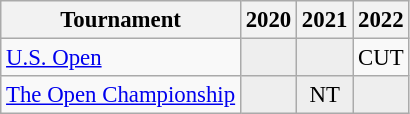<table class="wikitable" style="font-size:95%;text-align:center;">
<tr>
<th>Tournament</th>
<th>2020</th>
<th>2021</th>
<th>2022</th>
</tr>
<tr>
<td align=left><a href='#'>U.S. Open</a></td>
<td style="background:#eeeeee;"></td>
<td style="background:#eeeeee;"></td>
<td>CUT</td>
</tr>
<tr>
<td align=left><a href='#'>The Open Championship</a></td>
<td style="background:#eeeeee;"></td>
<td style="background:#eeeeee;">NT</td>
<td style="background:#eeeeee;"></td>
</tr>
</table>
